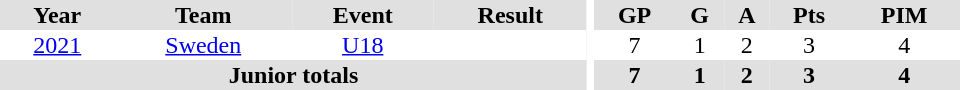<table border="0" cellpadding="1" cellspacing="0" ID="Table3" style="text-align:center; width:40em">
<tr bgcolor="#e0e0e0">
<th>Year</th>
<th>Team</th>
<th>Event</th>
<th>Result</th>
<th rowspan="99" bgcolor="#ffffff"></th>
<th>GP</th>
<th>G</th>
<th>A</th>
<th>Pts</th>
<th>PIM</th>
</tr>
<tr>
<td><a href='#'>2021</a></td>
<td><a href='#'>Sweden</a></td>
<td><a href='#'>U18</a></td>
<td></td>
<td>7</td>
<td>1</td>
<td>2</td>
<td>3</td>
<td>4</td>
</tr>
<tr bgcolor="#e0e0e0">
<th colspan="4">Junior totals</th>
<th>7</th>
<th>1</th>
<th>2</th>
<th>3</th>
<th>4</th>
</tr>
</table>
